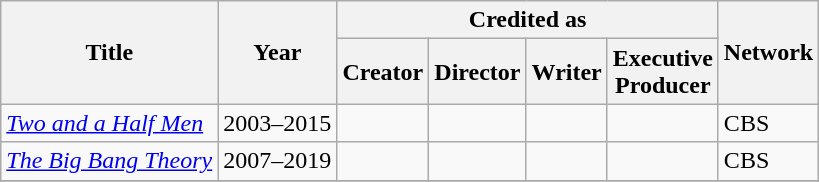<table class="wikitable sortable">
<tr>
<th rowspan="2">Title</th>
<th rowspan="2">Year</th>
<th colspan="4">Credited as</th>
<th rowspan="2">Network</th>
</tr>
<tr>
<th>Creator</th>
<th>Director</th>
<th>Writer</th>
<th>Executive<br>Producer</th>
</tr>
<tr>
<td><em><a href='#'>Two and a Half Men</a></em></td>
<td>2003–2015</td>
<td></td>
<td></td>
<td></td>
<td></td>
<td>CBS</td>
</tr>
<tr>
<td><em><a href='#'>The Big Bang Theory</a></em></td>
<td>2007–2019</td>
<td></td>
<td></td>
<td></td>
<td></td>
<td>CBS</td>
</tr>
<tr>
</tr>
</table>
